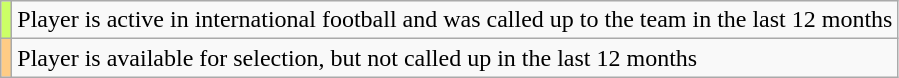<table class="wikitable">
<tr>
<td style="background:#ccff66;"></td>
<td>Player is active in international football and was called up to the team in the last 12 months</td>
</tr>
<tr>
<td style="background:#ffcc85;"></td>
<td>Player is available for selection, but not called up in the last 12 months</td>
</tr>
</table>
